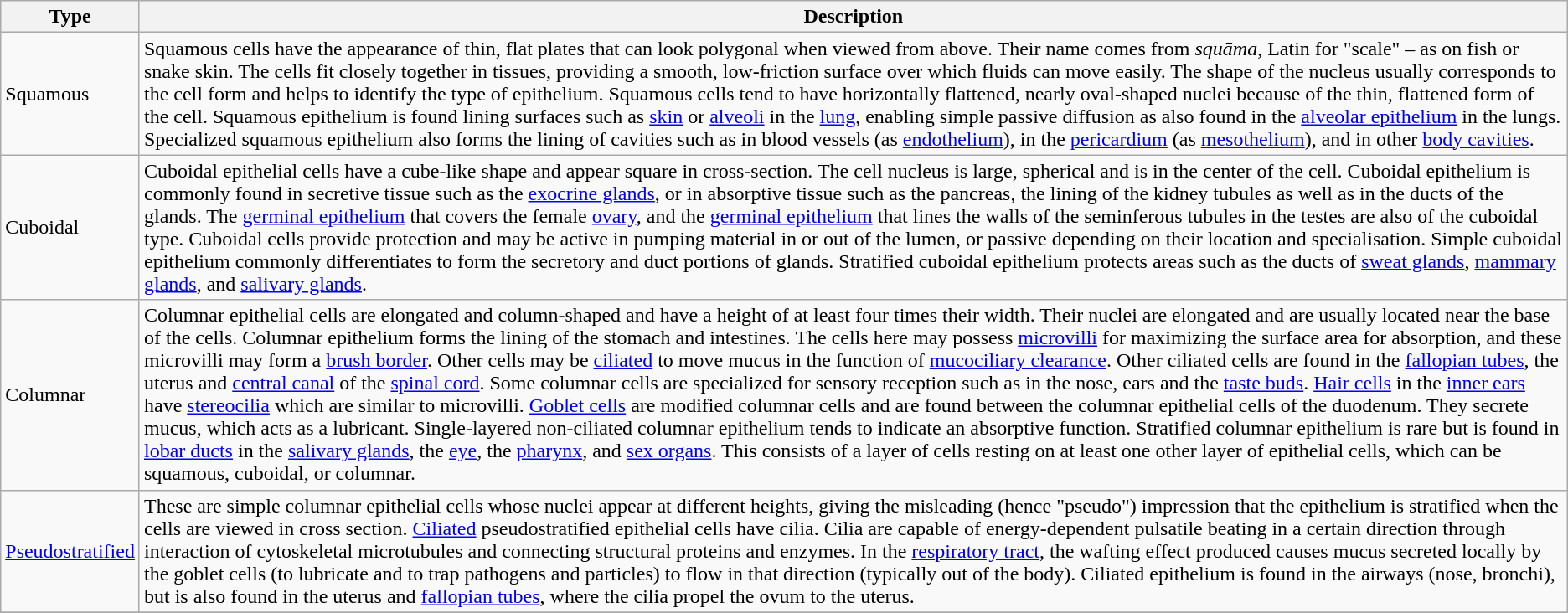<table class="wikitable">
<tr>
<th>Type</th>
<th>Description</th>
</tr>
<tr>
<td>Squamous</td>
<td>Squamous cells have the appearance of thin, flat plates that can look polygonal when viewed from above. Their name comes from  <em>squāma</em>, Latin for "scale" – as on fish or snake skin. The cells fit closely together in tissues, providing a smooth, low-friction surface over which fluids can move easily. The shape of the nucleus usually corresponds to the cell form and helps to identify the type of epithelium. Squamous cells tend to have horizontally flattened, nearly oval-shaped nuclei because of the thin, flattened form of the cell. Squamous epithelium is found lining surfaces such as <a href='#'>skin</a> or <a href='#'>alveoli</a> in the <a href='#'>lung</a>, enabling simple passive diffusion as also found in the <a href='#'>alveolar epithelium</a> in the lungs. Specialized squamous epithelium also forms the lining of cavities such as in blood vessels (as <a href='#'>endothelium</a>), in the <a href='#'>pericardium</a> (as <a href='#'>mesothelium</a>), and in other <a href='#'>body cavities</a>.</td>
</tr>
<tr>
<td>Cuboidal</td>
<td>Cuboidal epithelial cells have a cube-like shape and appear square in cross-section. The cell nucleus is large, spherical and is in the center of the cell. Cuboidal epithelium is commonly found in secretive tissue such as the <a href='#'>exocrine glands</a>, or in absorptive tissue such as the pancreas, the lining of the kidney tubules as well as in the ducts of the glands. The <a href='#'>germinal epithelium</a> that covers the female <a href='#'>ovary</a>, and the <a href='#'>germinal epithelium</a> that lines the walls of the seminferous tubules in the testes are also of the cuboidal type. Cuboidal cells provide protection and may be active in pumping material in or out of the lumen, or passive depending on their location and specialisation. Simple cuboidal epithelium commonly differentiates to form the secretory and duct portions of glands. Stratified cuboidal epithelium protects areas such as the ducts of <a href='#'>sweat glands</a>, <a href='#'>mammary glands</a>, and <a href='#'>salivary glands</a>.</td>
</tr>
<tr>
<td>Columnar</td>
<td>Columnar epithelial cells are elongated and column-shaped and have a height of at least four times their width. Their nuclei are elongated and are usually located near the base of the cells. Columnar epithelium forms the lining of the stomach and intestines. The cells here may possess <a href='#'>microvilli</a> for maximizing the surface area for absorption, and these microvilli may form a <a href='#'>brush border</a>. Other cells may be <a href='#'>ciliated</a> to move mucus in the function of <a href='#'>mucociliary clearance</a>. Other ciliated cells are found in the <a href='#'>fallopian tubes</a>, the uterus and <a href='#'>central canal</a> of the <a href='#'>spinal cord</a>.  Some columnar cells are specialized for sensory reception such as in the nose, ears and the <a href='#'>taste buds</a>. <a href='#'>Hair cells</a> in the <a href='#'>inner ears</a> have <a href='#'>stereocilia</a> which are similar to microvilli. <a href='#'>Goblet cells</a> are modified columnar cells and are found between the columnar epithelial cells of the duodenum. They secrete mucus, which acts as a lubricant. Single-layered non-ciliated columnar epithelium tends to indicate an absorptive function. Stratified columnar epithelium is rare but is found in <a href='#'>lobar ducts</a> in the <a href='#'>salivary glands</a>, the <a href='#'>eye</a>, the <a href='#'>pharynx</a>, and <a href='#'>sex organs</a>. This consists of a layer of cells resting on at least one other layer of epithelial cells, which can be squamous, cuboidal, or columnar.</td>
</tr>
<tr>
<td><a href='#'>Pseudostratified</a></td>
<td>These are simple columnar epithelial cells whose nuclei appear at different heights, giving the misleading (hence "pseudo") impression that the epithelium is stratified when the cells are viewed in cross section. <a href='#'>Ciliated</a> pseudostratified epithelial cells have cilia. Cilia are capable of energy-dependent pulsatile beating in a certain direction through interaction of cytoskeletal microtubules and connecting structural proteins and enzymes. In the <a href='#'>respiratory tract</a>, the wafting effect produced causes mucus secreted locally by the goblet cells (to lubricate and to trap pathogens and particles) to flow in that direction (typically out of the body). Ciliated epithelium is found in the airways (nose, bronchi), but is also found in the uterus and <a href='#'>fallopian tubes</a>, where the cilia propel the ovum to the uterus.</td>
</tr>
<tr>
</tr>
</table>
